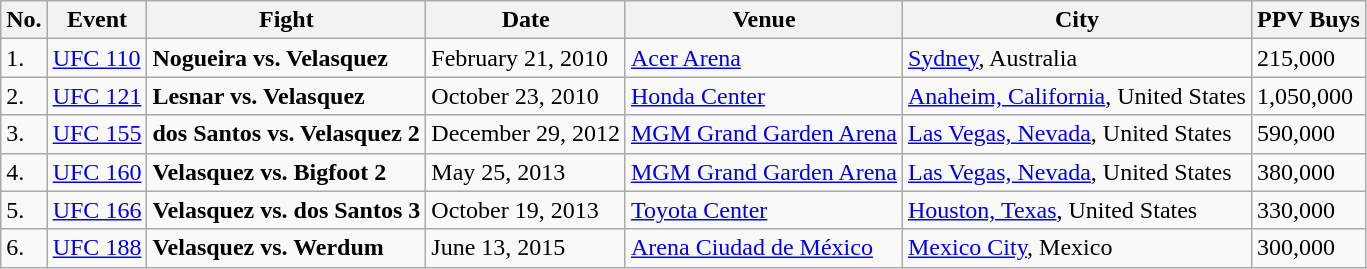<table class="wikitable">
<tr>
<th>No.</th>
<th>Event</th>
<th>Fight</th>
<th>Date</th>
<th>Venue</th>
<th>City</th>
<th>PPV Buys</th>
</tr>
<tr>
<td>1.</td>
<td><a href='#'>UFC 110</a></td>
<td><strong>Nogueira vs. Velasquez</strong></td>
<td>February 21, 2010</td>
<td><a href='#'>Acer Arena</a></td>
<td><a href='#'>Sydney</a>, Australia</td>
<td>215,000</td>
</tr>
<tr>
<td>2.</td>
<td><a href='#'>UFC 121</a></td>
<td><strong>Lesnar vs. Velasquez</strong></td>
<td>October 23, 2010</td>
<td><a href='#'>Honda Center</a></td>
<td><a href='#'>Anaheim, California</a>, United States</td>
<td>1,050,000</td>
</tr>
<tr>
<td>3.</td>
<td><a href='#'>UFC 155</a></td>
<td><strong>dos Santos vs. Velasquez 2</strong></td>
<td>December 29, 2012</td>
<td><a href='#'>MGM Grand Garden Arena</a></td>
<td><a href='#'>Las Vegas, Nevada</a>, United States</td>
<td>590,000</td>
</tr>
<tr>
<td>4.</td>
<td><a href='#'>UFC 160</a></td>
<td><strong>Velasquez vs. Bigfoot 2</strong></td>
<td>May 25, 2013</td>
<td><a href='#'>MGM Grand Garden Arena</a></td>
<td><a href='#'>Las Vegas, Nevada</a>, United States</td>
<td>380,000</td>
</tr>
<tr>
<td>5.</td>
<td><a href='#'>UFC 166</a></td>
<td><strong>Velasquez vs. dos Santos 3</strong></td>
<td>October 19, 2013</td>
<td><a href='#'>Toyota Center</a></td>
<td><a href='#'>Houston, Texas</a>, United States</td>
<td>330,000</td>
</tr>
<tr>
<td>6.</td>
<td><a href='#'>UFC 188</a></td>
<td><strong>Velasquez vs. Werdum</strong></td>
<td>June 13, 2015</td>
<td><a href='#'>Arena Ciudad de México</a></td>
<td><a href='#'>Mexico City</a>, Mexico</td>
<td>300,000</td>
</tr>
</table>
